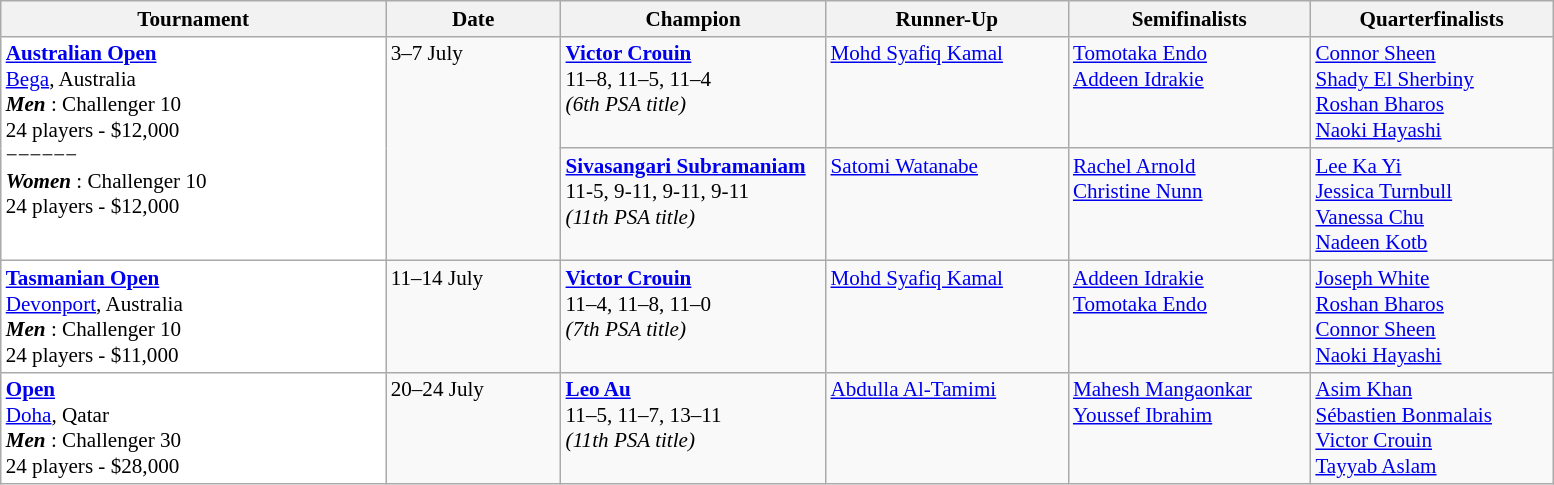<table class="wikitable" style="font-size:88%">
<tr>
<th width=250>Tournament</th>
<th width=110>Date</th>
<th width=170>Champion</th>
<th width=155>Runner-Up</th>
<th width=155>Semifinalists</th>
<th width=155>Quarterfinalists</th>
</tr>
<tr valign=top>
<td rowspan=2 style="background:#fff;"><strong><a href='#'>Australian Open</a></strong><br> <a href='#'>Bega</a>, Australia<br><strong> <em>Men</em> </strong>: Challenger 10<br>24 players - $12,000<br>−−−−−−<br><strong> <em>Women</em> </strong>: Challenger 10<br>24 players - $12,000</td>
<td rowspan=2>3–7 July</td>
<td> <strong><a href='#'>Victor Crouin</a></strong><br>11–8, 11–5, 11–4<br><em>(6th PSA title)</em></td>
<td> <a href='#'>Mohd Syafiq Kamal</a></td>
<td> <a href='#'>Tomotaka Endo</a><br> <a href='#'>Addeen Idrakie</a></td>
<td> <a href='#'>Connor Sheen</a><br> <a href='#'>Shady El Sherbiny</a><br> <a href='#'>Roshan Bharos</a><br> <a href='#'>Naoki Hayashi</a></td>
</tr>
<tr valign=top>
<td> <strong><a href='#'>Sivasangari Subramaniam</a></strong><br>11-5, 9-11, 9-11, 9-11<br><em>(11th PSA title)</em></td>
<td> <a href='#'>Satomi Watanabe</a></td>
<td> <a href='#'>Rachel Arnold</a><br> <a href='#'>Christine Nunn</a></td>
<td> <a href='#'>Lee Ka Yi</a><br> <a href='#'>Jessica Turnbull</a><br> <a href='#'>Vanessa Chu</a><br> <a href='#'>Nadeen Kotb</a></td>
</tr>
<tr valign=top>
<td style="background:#fff;"><strong><a href='#'>Tasmanian Open</a></strong><br> <a href='#'>Devonport</a>, Australia<br><strong> <em>Men</em> </strong>: Challenger 10<br>24 players - $11,000</td>
<td>11–14 July</td>
<td> <strong><a href='#'>Victor Crouin</a></strong><br>11–4, 11–8, 11–0<br><em>(7th PSA title)</em></td>
<td> <a href='#'>Mohd Syafiq Kamal</a></td>
<td> <a href='#'>Addeen Idrakie</a><br> <a href='#'>Tomotaka Endo</a></td>
<td> <a href='#'>Joseph White</a><br> <a href='#'>Roshan Bharos</a><br> <a href='#'>Connor Sheen</a><br> <a href='#'>Naoki Hayashi</a></td>
</tr>
<tr valign=top>
<td style="background:#fff;"><strong><a href='#'> Open</a></strong><br> <a href='#'>Doha</a>, Qatar<br><strong> <em>Men</em> </strong>: Challenger 30<br>24 players - $28,000</td>
<td>20–24 July</td>
<td> <strong><a href='#'>Leo Au</a></strong><br>11–5, 11–7, 13–11<br><em>(11th PSA title)</em></td>
<td> <a href='#'>Abdulla Al-Tamimi</a></td>
<td> <a href='#'>Mahesh Mangaonkar</a><br> <a href='#'>Youssef Ibrahim</a></td>
<td> <a href='#'>Asim Khan</a><br> <a href='#'>Sébastien Bonmalais</a><br> <a href='#'>Victor Crouin</a><br> <a href='#'>Tayyab Aslam</a></td>
</tr>
</table>
